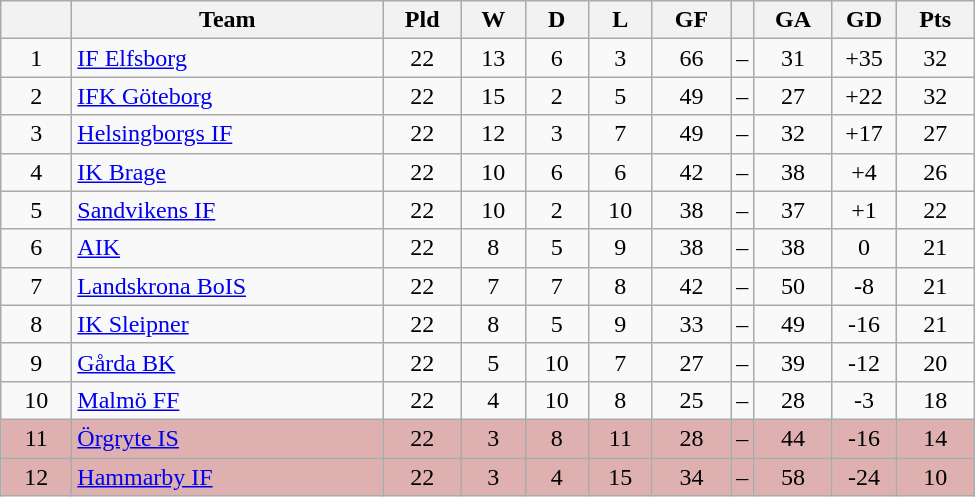<table class="wikitable" style="text-align: center;">
<tr>
<th style="width: 40px;"></th>
<th style="width: 200px;">Team</th>
<th style="width: 45px;">Pld</th>
<th style="width: 35px;">W</th>
<th style="width: 35px;">D</th>
<th style="width: 35px;">L</th>
<th style="width: 45px;">GF</th>
<th></th>
<th style="width: 45px;">GA</th>
<th style="width: 35px;">GD</th>
<th style="width: 45px;">Pts</th>
</tr>
<tr>
<td>1</td>
<td style="text-align: left;"><a href='#'>IF Elfsborg</a></td>
<td>22</td>
<td>13</td>
<td>6</td>
<td>3</td>
<td>66</td>
<td>–</td>
<td>31</td>
<td>+35</td>
<td>32</td>
</tr>
<tr>
<td>2</td>
<td style="text-align: left;"><a href='#'>IFK Göteborg</a></td>
<td>22</td>
<td>15</td>
<td>2</td>
<td>5</td>
<td>49</td>
<td>–</td>
<td>27</td>
<td>+22</td>
<td>32</td>
</tr>
<tr>
<td>3</td>
<td style="text-align: left;"><a href='#'>Helsingborgs IF</a></td>
<td>22</td>
<td>12</td>
<td>3</td>
<td>7</td>
<td>49</td>
<td>–</td>
<td>32</td>
<td>+17</td>
<td>27</td>
</tr>
<tr>
<td>4</td>
<td style="text-align: left;"><a href='#'>IK Brage</a></td>
<td>22</td>
<td>10</td>
<td>6</td>
<td>6</td>
<td>42</td>
<td>–</td>
<td>38</td>
<td>+4</td>
<td>26</td>
</tr>
<tr>
<td>5</td>
<td style="text-align: left;"><a href='#'>Sandvikens IF</a></td>
<td>22</td>
<td>10</td>
<td>2</td>
<td>10</td>
<td>38</td>
<td>–</td>
<td>37</td>
<td>+1</td>
<td>22</td>
</tr>
<tr>
<td>6</td>
<td style="text-align: left;"><a href='#'>AIK</a></td>
<td>22</td>
<td>8</td>
<td>5</td>
<td>9</td>
<td>38</td>
<td>–</td>
<td>38</td>
<td>0</td>
<td>21</td>
</tr>
<tr>
<td>7</td>
<td style="text-align: left;"><a href='#'>Landskrona BoIS</a></td>
<td>22</td>
<td>7</td>
<td>7</td>
<td>8</td>
<td>42</td>
<td>–</td>
<td>50</td>
<td>-8</td>
<td>21</td>
</tr>
<tr>
<td>8</td>
<td style="text-align: left;"><a href='#'>IK Sleipner</a></td>
<td>22</td>
<td>8</td>
<td>5</td>
<td>9</td>
<td>33</td>
<td>–</td>
<td>49</td>
<td>-16</td>
<td>21</td>
</tr>
<tr>
<td>9</td>
<td style="text-align: left;"><a href='#'>Gårda BK</a></td>
<td>22</td>
<td>5</td>
<td>10</td>
<td>7</td>
<td>27</td>
<td>–</td>
<td>39</td>
<td>-12</td>
<td>20</td>
</tr>
<tr>
<td>10</td>
<td style="text-align: left;"><a href='#'>Malmö FF</a></td>
<td>22</td>
<td>4</td>
<td>10</td>
<td>8</td>
<td>25</td>
<td>–</td>
<td>28</td>
<td>-3</td>
<td>18</td>
</tr>
<tr style="background: #deb0b0">
<td>11</td>
<td style="text-align: left;"><a href='#'>Örgryte IS</a></td>
<td>22</td>
<td>3</td>
<td>8</td>
<td>11</td>
<td>28</td>
<td>–</td>
<td>44</td>
<td>-16</td>
<td>14</td>
</tr>
<tr style="background: #deb0b0">
<td>12</td>
<td style="text-align: left;"><a href='#'>Hammarby IF</a></td>
<td>22</td>
<td>3</td>
<td>4</td>
<td>15</td>
<td>34</td>
<td>–</td>
<td>58</td>
<td>-24</td>
<td>10</td>
</tr>
</table>
